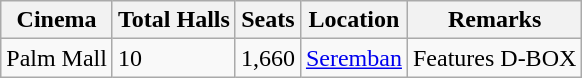<table class="wikitable">
<tr>
<th>Cinema</th>
<th>Total Halls</th>
<th>Seats</th>
<th>Location</th>
<th>Remarks</th>
</tr>
<tr>
<td>Palm Mall</td>
<td>10</td>
<td>1,660</td>
<td><a href='#'>Seremban</a></td>
<td>Features D-BOX</td>
</tr>
</table>
